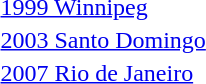<table>
<tr>
<td><a href='#'>1999 Winnipeg</a><br></td>
<td></td>
<td></td>
<td></td>
</tr>
<tr>
<td><a href='#'>2003 Santo Domingo</a><br></td>
<td></td>
<td></td>
<td></td>
</tr>
<tr>
<td><a href='#'>2007 Rio de Janeiro</a><br></td>
<td></td>
<td></td>
<td></td>
</tr>
</table>
